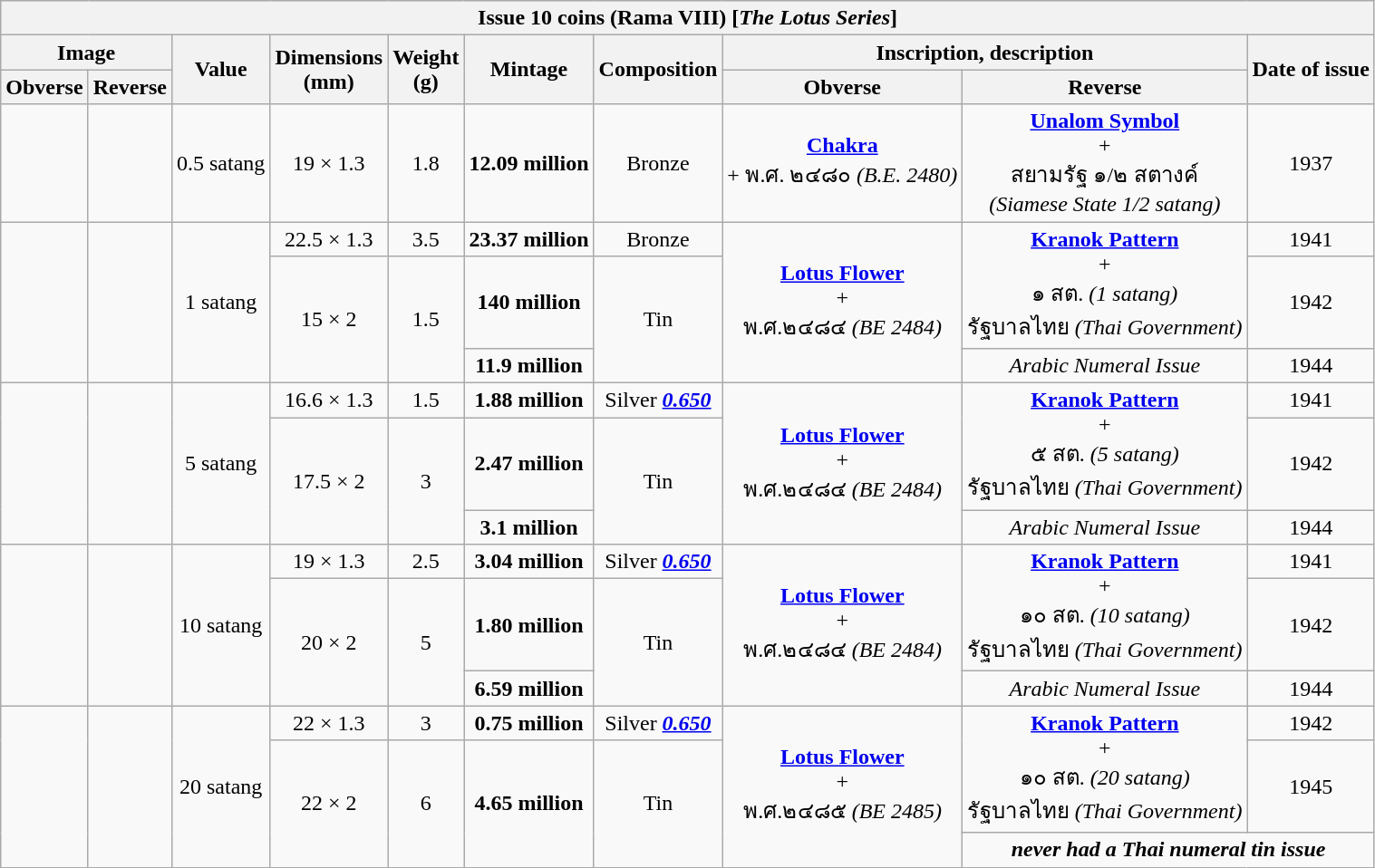<table class="wikitable" style="text-align: center">
<tr>
<th colspan="10">Issue 10 coins (Rama VIII) [<em>The Lotus Series</em>]</th>
</tr>
<tr>
<th colspan="2">Image</th>
<th rowspan="2">Value</th>
<th rowspan="2">Dimensions<br>(mm)</th>
<th rowspan="2">Weight<br>(g)</th>
<th rowspan="2">Mintage</th>
<th rowspan="2">Composition</th>
<th colspan="2">Inscription, description</th>
<th rowspan="2">Date of issue</th>
</tr>
<tr>
<th>Obverse</th>
<th>Reverse</th>
<th>Obverse</th>
<th>Reverse</th>
</tr>
<tr>
<td></td>
<td></td>
<td>0.5 satang</td>
<td>19 × 1.3</td>
<td>1.8</td>
<td><strong>12.09 million</strong></td>
<td>Bronze</td>
<td><strong><a href='#'>Chakra</a></strong><br>+
พ.ศ. ๒๔๘๐ <em>(B.E. 2480)</em></td>
<td><strong><a href='#'>Unalom Symbol</a></strong><br>+<br>สยามรัฐ ๑/๒ สตางค์<br><em>(Siamese State 1/2 satang)</em></td>
<td>1937</td>
</tr>
<tr>
<td rowspan="3"><br></td>
<td rowspan="3"><br></td>
<td rowspan="3">1 satang</td>
<td>22.5 × 1.3</td>
<td>3.5</td>
<td><strong>23.37 million</strong></td>
<td>Bronze</td>
<td rowspan="3"><a href='#'><strong>Lotus Flower</strong></a><br>+<br>พ.ศ.๒๔๘๔ <em>(BE 2484)</em></td>
<td rowspan="2"><strong><a href='#'>Kranok Pattern</a></strong><br>+<br>๑ สต. <em>(1 satang)</em><br>รัฐบาลไทย <em>(Thai Government)</em></td>
<td>1941</td>
</tr>
<tr>
<td rowspan="2">15 × 2</td>
<td rowspan="2">1.5</td>
<td><strong>140 million</strong></td>
<td rowspan="2">Tin</td>
<td>1942</td>
</tr>
<tr>
<td><strong>11.9 million</strong></td>
<td><em>Arabic Numeral Issue</em></td>
<td>1944</td>
</tr>
<tr>
<td rowspan="3"></td>
<td rowspan="3"><br></td>
<td rowspan="3">5 satang</td>
<td>16.6 × 1.3</td>
<td>1.5</td>
<td><strong>1.88 million</strong></td>
<td>Silver <strong><em><a href='#'>0.650</a></em></strong></td>
<td rowspan="3"><a href='#'><strong>Lotus Flower</strong></a><br>+<br>พ.ศ.๒๔๘๔ <em>(BE 2484)</em></td>
<td rowspan="2"><strong><a href='#'>Kranok Pattern</a></strong><br>+<br>๕ สต. <em>(5 satang)</em><br>รัฐบาลไทย <em>(Thai Government)</em></td>
<td>1941</td>
</tr>
<tr>
<td rowspan="2">17.5 × 2</td>
<td rowspan="2">3</td>
<td><strong>2.47 million</strong></td>
<td rowspan="2">Tin</td>
<td>1942</td>
</tr>
<tr>
<td><strong>3.1 million</strong></td>
<td><em>Arabic Numeral Issue</em></td>
<td>1944</td>
</tr>
<tr>
<td rowspan="3"></td>
<td rowspan="3"><br></td>
<td rowspan="3">10 satang</td>
<td>19 × 1.3</td>
<td>2.5</td>
<td><strong>3.04 million</strong></td>
<td>Silver <strong><em><a href='#'>0.650</a></em></strong></td>
<td rowspan="3"><a href='#'><strong>Lotus Flower</strong></a><br>+<br>พ.ศ.๒๔๘๔ <em>(BE 2484)</em></td>
<td rowspan="2"><strong><a href='#'>Kranok Pattern</a></strong><br>+<br>๑๐ สต. <em>(10 satang)</em><br>รัฐบาลไทย <em>(Thai Government)</em></td>
<td>1941</td>
</tr>
<tr>
<td rowspan="2">20 × 2</td>
<td rowspan="2">5</td>
<td><strong>1.80 million</strong></td>
<td rowspan="2">Tin</td>
<td>1942</td>
</tr>
<tr>
<td><strong>6.59 million</strong></td>
<td><em>Arabic Numeral Issue</em></td>
<td>1944</td>
</tr>
<tr>
<td rowspan="3"></td>
<td rowspan="3"><br></td>
<td rowspan="3">20 satang</td>
<td>22 × 1.3</td>
<td>3</td>
<td><strong>0.75 million</strong></td>
<td>Silver <strong><em><a href='#'>0.650</a></em></strong></td>
<td rowspan="3"><a href='#'><strong>Lotus Flower</strong></a><br>+<br>พ.ศ.๒๔๘๕ <em>(BE 2485)</em></td>
<td rowspan="2"><strong><a href='#'>Kranok Pattern</a></strong><br>+<br>๑๐ สต. <em>(20 satang)</em><br>รัฐบาลไทย <em>(Thai Government)</em></td>
<td>1942</td>
</tr>
<tr>
<td rowspan="2">22 × 2</td>
<td rowspan="2">6</td>
<td rowspan="2"><strong>4.65 million</strong></td>
<td rowspan="2">Tin</td>
<td>1945</td>
</tr>
<tr>
<td colspan="2"><strong><em>never had a Thai numeral tin issue</em></strong></td>
</tr>
</table>
